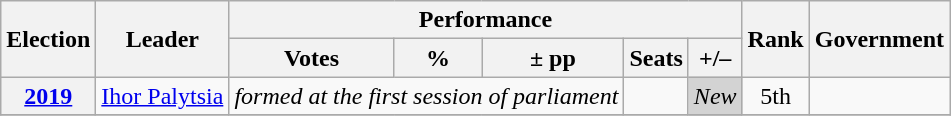<table class=wikitable style=text-align:center>
<tr>
<th rowspan="2"><strong>Election</strong></th>
<th rowspan="2">Leader</th>
<th colspan="5" scope="col">Performance</th>
<th rowspan="2">Rank</th>
<th rowspan="2">Government</th>
</tr>
<tr>
<th><strong>Votes</strong></th>
<th><strong>%</strong></th>
<th><strong>± pp</strong></th>
<th><strong>Seats</strong></th>
<th><strong>+/–</strong></th>
</tr>
<tr>
<th><a href='#'>2019</a></th>
<td><a href='#'>Ihor Palytsia</a></td>
<td colspan=3><em>formed at the first session of parliament</em></td>
<td></td>
<td bgcolor="lightgrey"><em>New</em></td>
<td> 5th</td>
<td></td>
</tr>
<tr>
</tr>
</table>
